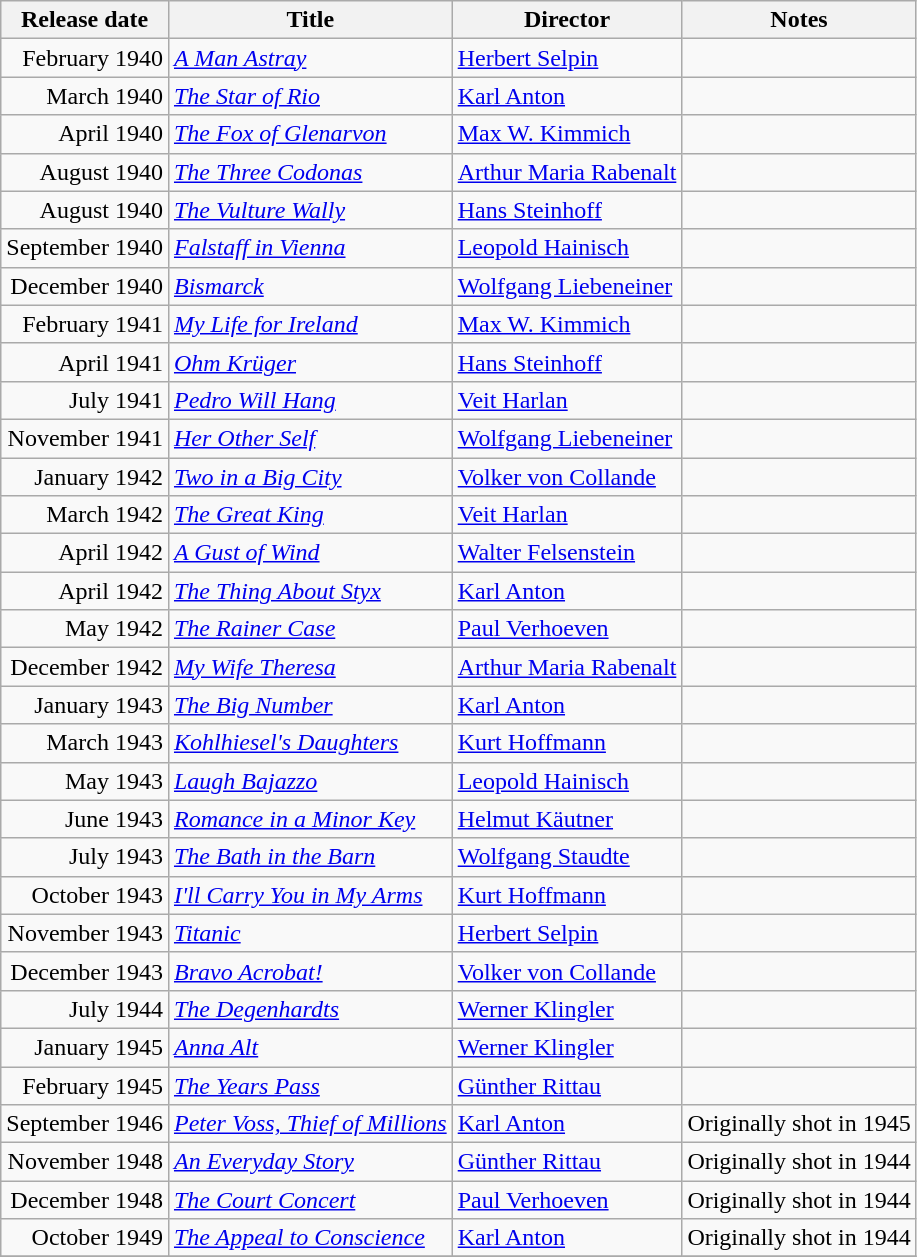<table class="wikitable sortable">
<tr>
<th>Release date</th>
<th>Title</th>
<th>Director</th>
<th class="unsortable">Notes</th>
</tr>
<tr>
<td align="right">February 1940</td>
<td><em><a href='#'>A Man Astray</a></em></td>
<td><a href='#'>Herbert Selpin</a></td>
<td></td>
</tr>
<tr>
<td align="right">March 1940</td>
<td><em><a href='#'>The Star of Rio</a></em></td>
<td><a href='#'>Karl Anton</a></td>
<td></td>
</tr>
<tr>
<td align="right">April 1940</td>
<td><em><a href='#'>The Fox of Glenarvon</a></em></td>
<td><a href='#'>Max W. Kimmich</a></td>
<td></td>
</tr>
<tr>
<td align="right">August 1940</td>
<td><em><a href='#'>The Three Codonas</a></em></td>
<td><a href='#'>Arthur Maria Rabenalt</a></td>
<td></td>
</tr>
<tr>
<td align="right">August 1940</td>
<td><em><a href='#'>The Vulture Wally</a></em></td>
<td><a href='#'>Hans Steinhoff</a></td>
<td></td>
</tr>
<tr>
<td align="right">September 1940</td>
<td><em><a href='#'>Falstaff in Vienna</a></em></td>
<td><a href='#'>Leopold Hainisch</a></td>
<td></td>
</tr>
<tr>
<td align="right">December 1940</td>
<td><em><a href='#'>Bismarck</a></em></td>
<td><a href='#'>Wolfgang Liebeneiner</a></td>
<td></td>
</tr>
<tr>
<td align="right">February 1941</td>
<td><em><a href='#'>My Life for Ireland</a></em></td>
<td><a href='#'>Max W. Kimmich</a></td>
<td></td>
</tr>
<tr>
<td align="right">April 1941</td>
<td><em><a href='#'>Ohm Krüger</a></em></td>
<td><a href='#'>Hans Steinhoff</a></td>
<td></td>
</tr>
<tr>
<td align="right">July 1941</td>
<td><em><a href='#'>Pedro Will Hang</a></em></td>
<td><a href='#'>Veit Harlan</a></td>
<td></td>
</tr>
<tr>
<td align="right">November 1941</td>
<td><em><a href='#'>Her Other Self</a></em></td>
<td><a href='#'>Wolfgang Liebeneiner</a></td>
<td></td>
</tr>
<tr>
<td align="right">January 1942</td>
<td><em><a href='#'>Two in a Big City</a></em></td>
<td><a href='#'>Volker von Collande</a></td>
<td></td>
</tr>
<tr>
<td align="right">March 1942</td>
<td><em><a href='#'>The Great King</a></em></td>
<td><a href='#'>Veit Harlan</a></td>
<td></td>
</tr>
<tr>
<td align="right">April 1942</td>
<td><em><a href='#'>A Gust of Wind</a></em></td>
<td><a href='#'>Walter Felsenstein</a></td>
<td></td>
</tr>
<tr>
<td align="right">April 1942</td>
<td><em><a href='#'>The Thing About Styx</a></em></td>
<td><a href='#'>Karl Anton</a></td>
<td></td>
</tr>
<tr>
<td align="right">May 1942</td>
<td><em><a href='#'>The Rainer Case</a></em></td>
<td><a href='#'>Paul Verhoeven</a></td>
<td></td>
</tr>
<tr>
<td align="right">December 1942</td>
<td><em><a href='#'>My Wife Theresa</a></em></td>
<td><a href='#'>Arthur Maria Rabenalt</a></td>
<td></td>
</tr>
<tr>
<td align="right">January 1943</td>
<td><em><a href='#'>The Big Number</a></em></td>
<td><a href='#'>Karl Anton</a></td>
<td></td>
</tr>
<tr>
<td align="right">March 1943</td>
<td><em><a href='#'>Kohlhiesel's Daughters</a></em></td>
<td><a href='#'>Kurt Hoffmann</a></td>
<td></td>
</tr>
<tr>
<td align="right">May 1943</td>
<td><em><a href='#'>Laugh Bajazzo</a></em></td>
<td><a href='#'>Leopold Hainisch</a></td>
<td></td>
</tr>
<tr>
<td align="right">June 1943</td>
<td><em><a href='#'>Romance in a Minor Key</a></em></td>
<td><a href='#'>Helmut Käutner</a></td>
<td></td>
</tr>
<tr>
<td align="right">July 1943</td>
<td><em><a href='#'>The Bath in the Barn</a></em></td>
<td><a href='#'>Wolfgang Staudte</a></td>
<td></td>
</tr>
<tr>
<td align="right">October 1943</td>
<td><em><a href='#'>I'll Carry You in My Arms</a></em></td>
<td><a href='#'>Kurt Hoffmann</a></td>
<td></td>
</tr>
<tr>
<td align="right">November 1943</td>
<td><em><a href='#'>Titanic</a></em></td>
<td><a href='#'>Herbert Selpin</a></td>
<td></td>
</tr>
<tr>
<td align="right">December 1943</td>
<td><em><a href='#'>Bravo Acrobat!</a></em></td>
<td><a href='#'>Volker von Collande</a></td>
<td></td>
</tr>
<tr>
<td align="right">July 1944</td>
<td><em><a href='#'>The Degenhardts</a></em></td>
<td><a href='#'>Werner Klingler</a></td>
<td></td>
</tr>
<tr>
<td align="right">January 1945</td>
<td><em><a href='#'>Anna Alt</a></em></td>
<td><a href='#'>Werner Klingler</a></td>
<td></td>
</tr>
<tr>
<td align="right">February 1945</td>
<td><em><a href='#'>The Years Pass</a></em></td>
<td><a href='#'>Günther Rittau</a></td>
<td></td>
</tr>
<tr>
<td align="right">September 1946</td>
<td><em><a href='#'>Peter Voss, Thief of Millions</a></em></td>
<td><a href='#'>Karl Anton</a></td>
<td>Originally shot in 1945</td>
</tr>
<tr>
<td align="right">November 1948</td>
<td><em><a href='#'>An Everyday Story</a></em></td>
<td><a href='#'>Günther Rittau</a></td>
<td>Originally shot in 1944</td>
</tr>
<tr>
<td align="right">December 1948</td>
<td><em><a href='#'>The Court Concert</a></em></td>
<td><a href='#'>Paul Verhoeven</a></td>
<td>Originally shot in 1944</td>
</tr>
<tr>
<td align="right">October 1949</td>
<td><em><a href='#'>The Appeal to Conscience</a></em></td>
<td><a href='#'>Karl Anton</a></td>
<td>Originally shot in 1944</td>
</tr>
<tr>
</tr>
</table>
